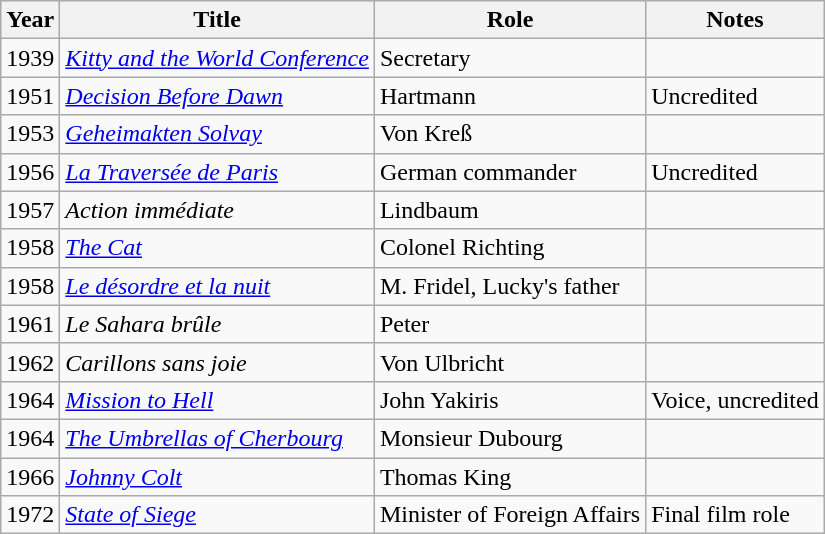<table class="wikitable">
<tr>
<th>Year</th>
<th>Title</th>
<th>Role</th>
<th>Notes</th>
</tr>
<tr>
<td>1939</td>
<td><em><a href='#'>Kitty and the World Conference</a></em></td>
<td>Secretary</td>
<td></td>
</tr>
<tr>
<td>1951</td>
<td><em><a href='#'>Decision Before Dawn</a></em></td>
<td>Hartmann</td>
<td>Uncredited</td>
</tr>
<tr>
<td>1953</td>
<td><em><a href='#'>Geheimakten Solvay</a></em></td>
<td>Von Kreß</td>
<td></td>
</tr>
<tr>
<td>1956</td>
<td><em><a href='#'>La Traversée de Paris</a></em></td>
<td>German commander</td>
<td>Uncredited</td>
</tr>
<tr>
<td>1957</td>
<td><em>Action immédiate</em></td>
<td>Lindbaum</td>
<td></td>
</tr>
<tr>
<td>1958</td>
<td><em><a href='#'>The Cat</a></em></td>
<td>Colonel Richting</td>
<td></td>
</tr>
<tr>
<td>1958</td>
<td><em><a href='#'>Le désordre et la nuit</a></em></td>
<td>M. Fridel, Lucky's father</td>
<td></td>
</tr>
<tr>
<td>1961</td>
<td><em>Le Sahara brûle</em></td>
<td>Peter</td>
<td></td>
</tr>
<tr>
<td>1962</td>
<td><em>Carillons sans joie</em></td>
<td>Von Ulbricht</td>
<td></td>
</tr>
<tr>
<td>1964</td>
<td><em><a href='#'>Mission to Hell</a></em></td>
<td>John Yakiris</td>
<td>Voice, uncredited</td>
</tr>
<tr>
<td>1964</td>
<td><em><a href='#'>The Umbrellas of Cherbourg</a></em></td>
<td>Monsieur Dubourg</td>
<td></td>
</tr>
<tr>
<td>1966</td>
<td><em><a href='#'>Johnny Colt</a></em></td>
<td>Thomas King</td>
<td></td>
</tr>
<tr>
<td>1972</td>
<td><em><a href='#'>State of Siege</a></em></td>
<td>Minister of Foreign Affairs</td>
<td>Final film role</td>
</tr>
</table>
